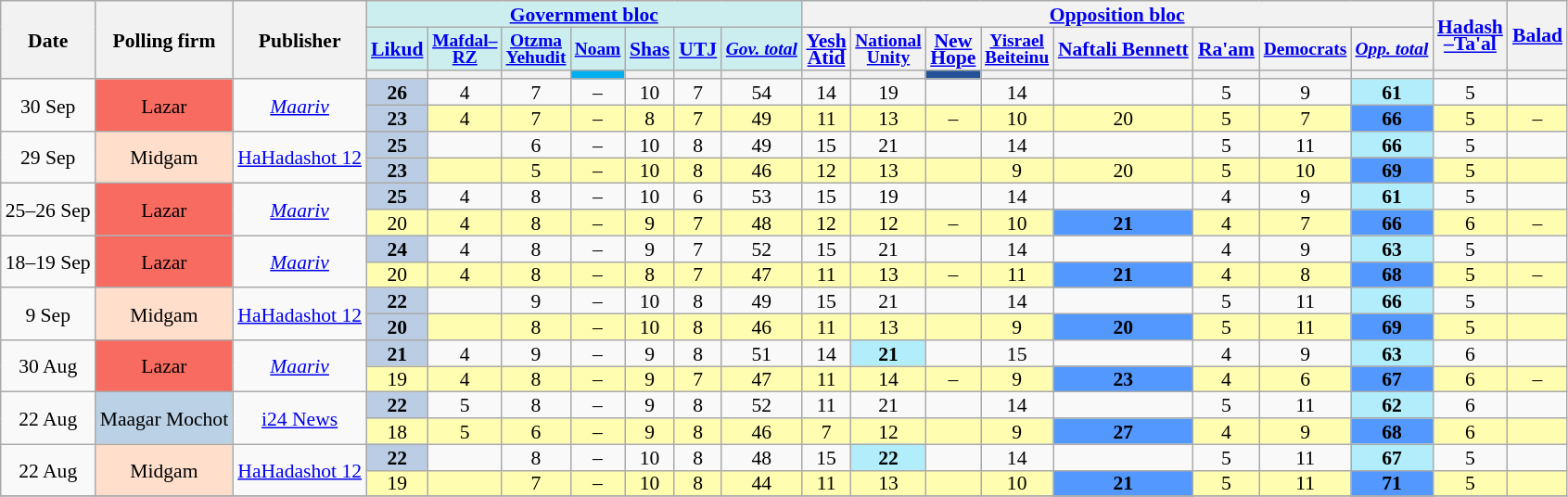<table class="wikitable sortable" style=text-align:center;font-size:90%;line-height:12px>
<tr>
<th rowspan=3>Date</th>
<th rowspan=3>Polling firm</th>
<th rowspan=3>Publisher</th>
<th colspan=7 style=background:#cee;><a href='#'>Government bloc</a></th>
<th colspan=8><a href='#'>Opposition bloc</a></th>
<th rowspan=2><a href='#'>Hadash<br>–Ta'al</a></th>
<th rowspan=2><a href='#'>Balad</a></th>
</tr>
<tr>
<th style=background:#cee><a href='#'>Likud</a></th>
<th style=background:#cee;font-size:90%><a href='#'>Mafdal–<br>RZ</a></th>
<th style=background:#cee;font-size:90%><a href='#'>Otzma<br>Yehudit</a></th>
<th style=background:#cee;font-size:90%><a href='#'>Noam</a></th>
<th style=background:#cee><a href='#'>Shas</a></th>
<th style=background:#cee><a href='#'>UTJ</a></th>
<th style=background:#cee;font-size:90%><a href='#'><em>Gov. total</em></a></th>
<th><a href='#'>Yesh<br>Atid</a></th>
<th style=font-size:90%><a href='#'>National<br>Unity</a></th>
<th><a href='#'>New<br>Hope</a></th>
<th style=font-size:90%><a href='#'>Yisrael<br>Beiteinu</a></th>
<th><a href='#'>Naftali Bennett</a></th>
<th><a href='#'>Ra'am</a></th>
<th style=font-size:90%><a href='#'>Democrats</a></th>
<th style=font-size:90%><a href='#'><em>Opp. total</em></a></th>
</tr>
<tr>
<th style=background:></th>
<th style=background:></th>
<th style=background:></th>
<th style=background:#01AFF0></th>
<th style=background:></th>
<th style=background:></th>
<th style=background:></th>
<th style=background:></th>
<th style=background:></th>
<th style=background:#235298></th>
<th style=background:></th>
<th style=background:></th>
<th style=background:></th>
<th style=background:></th>
<th style=background:></th>
<th style=background:></th>
<th style=background:></th>
</tr>
<tr>
<td rowspan=2 data-sort-value=2024-09-30>30 Sep</td>
<td rowspan=2 style=background:#F86B61>Lazar</td>
<td rowspan=2><em><a href='#'>Maariv</a></em></td>
<td style=background:#BBCDE4><strong>26</strong>	</td>
<td>4                	</td>
<td>7				    </td>
<td>–					</td>
<td>10					</td>
<td>7					</td>
<td>54					</td>
<td>14					</td>
<td>19                 </td>
<td>	</td>
<td>14					</td>
<td>			</td>
<td>5					</td>
<td>9					</td>
<td style=background:#B2EDFB><strong>61</strong>	</td>
<td>5					</td>
<td>	</td>
</tr>
<tr style=background:#fffdb0>
<td style=background:#BBCDE4><strong>23</strong></td>
<td>4	                </td>
<td>7					</td>
<td>–					</td>
<td>8					</td>
<td>7					</td>
<td>49					</td>
<td>11					</td>
<td>13					</td>
<td>–	                </td>
<td>10					</td>
<td>20	                </td>
<td>5					</td>
<td>7		            </td>
<td style=background:#5398ff><strong>66</strong></td>
<td>5					</td>
<td>–                  </td>
</tr>
<tr>
<td rowspan=2 data-sort-value=2024-09-29>29 Sep</td>
<td rowspan=2 style=background:#FFDFCC>Midgam</td>
<td rowspan=2><a href='#'>HaHadashot 12</a></td>
<td style=background:#BBCDE4><strong>25</strong> </td>
<td>	</td>
<td>6					</td>
<td>–					</td>
<td>10					</td>
<td>8					</td>
<td>49					</td>
<td>15					</td>
<td>21	                </td>
<td>	</td>
<td>14					</td>
<td>			</td>
<td>5					</td>
<td>11		            </td>
<td style=background:#B2EDFB><strong>66</strong>	</td>
<td>5					</td>
<td>	</td>
</tr>
<tr style=background:#fffdb0>
<td style=background:#BBCDE4><strong>23</strong> </td>
<td>	</td>
<td>5					</td>
<td>–					</td>
<td>10					</td>
<td>8					</td>
<td>46					</td>
<td>12					</td>
<td>13					</td>
<td>	</td>
<td>9					</td>
<td>20	                </td>
<td>5					</td>
<td>10		            </td>
<td style=background:#5398ff><strong>69</strong></td>
<td>5					</td>
<td>   </td>
</tr>
<tr>
<td rowspan=2 data-sort-value=2024-09-26>25–26 Sep</td>
<td rowspan=2 style=background:#F86B61>Lazar</td>
<td rowspan=2><em><a href='#'>Maariv</a></em></td>
<td style=background:#BBCDE4><strong>25</strong>	</td>
<td>4                	</td>
<td>8				    </td>
<td>–					</td>
<td>10					</td>
<td>6					</td>
<td>53					</td>
<td>15					</td>
<td>19                 </td>
<td>	</td>
<td>14					</td>
<td>			</td>
<td>4					</td>
<td>9					</td>
<td style=background:#B2EDFB><strong>61</strong>	</td>
<td>5					</td>
<td>	</td>
</tr>
<tr style=background:#fffdb0>
<td>20					</td>
<td>4	                </td>
<td>8					</td>
<td>–					</td>
<td>9					</td>
<td>7					</td>
<td>48					</td>
<td>12					</td>
<td>12					</td>
<td>–	                </td>
<td>10					</td>
<td style=background:#5398ff><strong>21</strong>	</td>
<td>4					</td>
<td>7		            </td>
<td style=background:#5398ff><strong>66</strong></td>
<td>6					</td>
<td>–                  </td>
</tr>
<tr>
<td rowspan=2 data-sort-value=2024-09-18>18–19 Sep</td>
<td rowspan=2 style=background:#F86B61>Lazar</td>
<td rowspan=2><em><a href='#'>Maariv</a></em></td>
<td style=background:#BBCDE4><strong>24</strong>	</td>
<td>4                	</td>
<td>8				    </td>
<td>–					</td>
<td>9					</td>
<td>7					</td>
<td>52					</td>
<td>15					</td>
<td>21	                </td>
<td>	</td>
<td>14					</td>
<td>			</td>
<td>4					</td>
<td>9					</td>
<td style=background:#B2EDFB><strong>63</strong>	</td>
<td>5					</td>
<td>	</td>
</tr>
<tr style=background:#fffdb0>
<td>20					</td>
<td>4	                </td>
<td>8					</td>
<td>–					</td>
<td>8					</td>
<td>7					</td>
<td>47					</td>
<td>11					</td>
<td>13					</td>
<td>–	                </td>
<td>11					</td>
<td style=background:#5398ff><strong>21</strong>	</td>
<td>4					</td>
<td>8		            </td>
<td style=background:#5398ff><strong>68</strong></td>
<td>5					</td>
<td>–                  </td>
</tr>
<tr>
<td rowspan=2 data-sort-value=2024-09-09>9 Sep</td>
<td rowspan=2 style=background:#FFDFCC>Midgam</td>
<td rowspan=2><a href='#'>HaHadashot 12</a></td>
<td style=background:#BBCDE4><strong>22</strong> </td>
<td>	</td>
<td>9					</td>
<td>–					</td>
<td>10					</td>
<td>8					</td>
<td>49					</td>
<td>15					</td>
<td>21	                </td>
<td>	</td>
<td>14					</td>
<td>			</td>
<td>5					</td>
<td>11		            </td>
<td style=background:#B2EDFB><strong>66</strong>	</td>
<td>5					</td>
<td>	</td>
</tr>
<tr style=background:#fffdb0>
<td style=background:#BBCDE4><strong>20</strong> </td>
<td>	</td>
<td>8					</td>
<td>–					</td>
<td>10					</td>
<td>8					</td>
<td>46					</td>
<td>11					</td>
<td>13					</td>
<td>	</td>
<td>9					</td>
<td style=background:#5398ff><strong>20</strong>	</td>
<td>5					</td>
<td>11		            </td>
<td style=background:#5398ff><strong>69</strong></td>
<td>5					</td>
<td>   </td>
</tr>
<tr>
<td rowspan=2 data-sort-value=2024-08-30>30 Aug</td>
<td rowspan=2 style=background:#F86B61>Lazar</td>
<td rowspan=2><em><a href='#'>Maariv</a></em></td>
<td style=background:#BBCDE4><strong>21</strong>	</td>
<td>4                	</td>
<td>9					</td>
<td>–					</td>
<td>9					</td>
<td>8					</td>
<td>51					</td>
<td>14					</td>
<td style=background:#B2EDFB><strong>21</strong></td>
<td>	</td>
<td>15					</td>
<td>			</td>
<td>4					</td>
<td>9					</td>
<td style=background:#B2EDFB><strong>63</strong>	</td>
<td>6					</td>
<td>	</td>
</tr>
<tr style=background:#fffdb0>
<td>19					</td>
<td>4	                </td>
<td>8					</td>
<td>–					</td>
<td>9					</td>
<td>7					</td>
<td>47					</td>
<td>11					</td>
<td>14					</td>
<td>–	                </td>
<td>9					</td>
<td style=background:#5398ff><strong>23</strong>	</td>
<td>4					</td>
<td>6		            </td>
<td style=background:#5398ff><strong>67</strong></td>
<td>6					</td>
<td>–                  </td>
</tr>
<tr>
<td rowspan=2 data-sort-value=2024-08-22>22 Aug</td>
<td rowspan=2 style=background:#BAD1E6>Maagar Mochot</td>
<td rowspan=2><a href='#'>i24 News</a></td>
<td style=background:#BBCDE4><strong>22</strong> </td>
<td>5	                </td>
<td>8					</td>
<td>–					</td>
<td>9					</td>
<td>8					</td>
<td>52					</td>
<td>11					</td>
<td>21	                </td>
<td>	</td>
<td>14					</td>
<td>			</td>
<td>5					</td>
<td>11		            </td>
<td style=background:#B2EDFB><strong>62</strong></td>
<td>6					</td>
<td>	</td>
</tr>
<tr style=background:#fffdb0>
<td>18					</td>
<td>5	                </td>
<td>6					</td>
<td>–					</td>
<td>9					</td>
<td>8					</td>
<td>46					</td>
<td>7					</td>
<td>12					</td>
<td>	</td>
<td>9					</td>
<td style=background:#5398ff><strong>27</strong>	</td>
<td>4					</td>
<td>9		            </td>
<td style=background:#5398ff><strong>68</strong></td>
<td>6					</td>
<td>   </td>
</tr>
<tr>
<td rowspan=2 data-sort-value=2024-08-22>22 Aug</td>
<td rowspan=2 style=background:#FFDFCC>Midgam</td>
<td rowspan=2><a href='#'>HaHadashot 12</a></td>
<td style=background:#BBCDE4><strong>22</strong> </td>
<td>	</td>
<td>8					</td>
<td>–					</td>
<td>10					</td>
<td>8					</td>
<td>48					</td>
<td>15					</td>
<td style=background:#B2EDFB><strong>22</strong>	</td>
<td>	</td>
<td>14					</td>
<td>			</td>
<td>5					</td>
<td>11		            </td>
<td style=background:#B2EDFB><strong>67</strong></td>
<td>5					</td>
<td>	</td>
</tr>
<tr style=background:#fffdb0>
<td>19					</td>
<td>	</td>
<td>7					</td>
<td>–					</td>
<td>10					</td>
<td>8					</td>
<td>44					</td>
<td>11					</td>
<td>13					</td>
<td>	</td>
<td>10					</td>
<td style=background:#5398ff><strong>21</strong>	</td>
<td>5					</td>
<td>11		            </td>
<td style=background:#5398ff><strong>71</strong></td>
<td>5					</td>
<td>   </td>
</tr>
<tr>
</tr>
</table>
